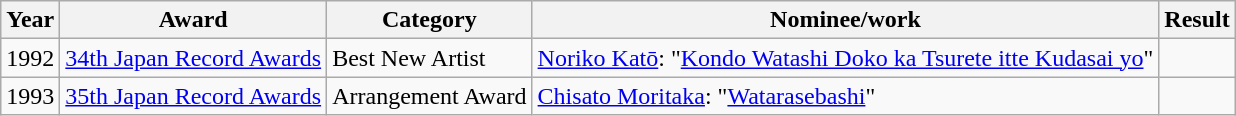<table class="wikitable">
<tr>
<th>Year</th>
<th>Award</th>
<th>Category</th>
<th>Nominee/work</th>
<th>Result</th>
</tr>
<tr>
<td align="center">1992</td>
<td><a href='#'>34th Japan Record Awards</a></td>
<td>Best New Artist</td>
<td><a href='#'>Noriko Katō</a>: "<a href='#'>Kondo Watashi Doko ka Tsurete itte Kudasai yo</a>"</td>
<td></td>
</tr>
<tr>
<td align="center">1993</td>
<td><a href='#'>35th Japan Record Awards</a></td>
<td>Arrangement Award</td>
<td><a href='#'>Chisato Moritaka</a>: "<a href='#'>Watarasebashi</a>"</td>
<td></td>
</tr>
</table>
